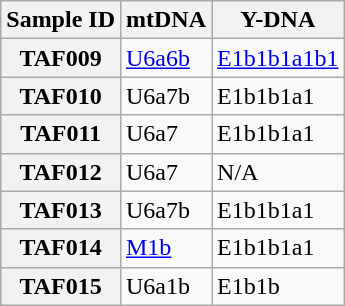<table class="wikitable" style=" 10px;">
<tr>
<th>Sample ID</th>
<th>mtDNA</th>
<th>Y-DNA</th>
</tr>
<tr>
<th>TAF009</th>
<td><a href='#'>U6a6b</a></td>
<td><a href='#'>E1b1b1a1b1</a></td>
</tr>
<tr>
<th>TAF010</th>
<td>U6a7b</td>
<td>E1b1b1a1</td>
</tr>
<tr>
<th>TAF011</th>
<td>U6a7</td>
<td>E1b1b1a1</td>
</tr>
<tr>
<th>TAF012</th>
<td>U6a7</td>
<td>N/A</td>
</tr>
<tr>
<th>TAF013</th>
<td>U6a7b</td>
<td>E1b1b1a1</td>
</tr>
<tr>
<th>TAF014</th>
<td><a href='#'>M1b</a></td>
<td>E1b1b1a1</td>
</tr>
<tr>
<th>TAF015</th>
<td>U6a1b</td>
<td>E1b1b</td>
</tr>
</table>
